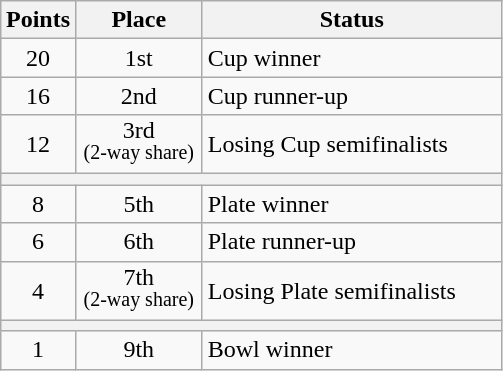<table class = "wikitable" style="text-align:center; margin:0;">
<tr>
<th style="padding:3px;">Points</th>
<th style="padding:3px;">Place</th>
<th style="width:12em;">Status</th>
</tr>
<tr>
<td>20</td>
<td>1st</td>
<td align=left>Cup winner</td>
</tr>
<tr>
<td>16</td>
<td>2nd</td>
<td align=left>Cup runner-up</td>
</tr>
<tr>
<td>12</td>
<td style="line-height:1; padding:2px 5px 0;">3rd<br><sup>(2-way share)</sup></td>
<td style="text-align:left;padding-right:2px;">Losing Cup semifinalists</td>
</tr>
<tr>
<th colspan=3></th>
</tr>
<tr>
<td>8</td>
<td>5th</td>
<td align=left>Plate winner</td>
</tr>
<tr>
<td>6</td>
<td>6th</td>
<td align=left>Plate runner-up</td>
</tr>
<tr>
<td>4</td>
<td style="line-height:1; padding:2px 5px 0;">7th<br><sup>(2-way share)</sup></td>
<td style="text-align:left;padding-right:2px;">Losing Plate semifinalists</td>
</tr>
<tr>
<th colspan=3></th>
</tr>
<tr>
<td>1</td>
<td>9th</td>
<td align=left>Bowl winner</td>
</tr>
</table>
